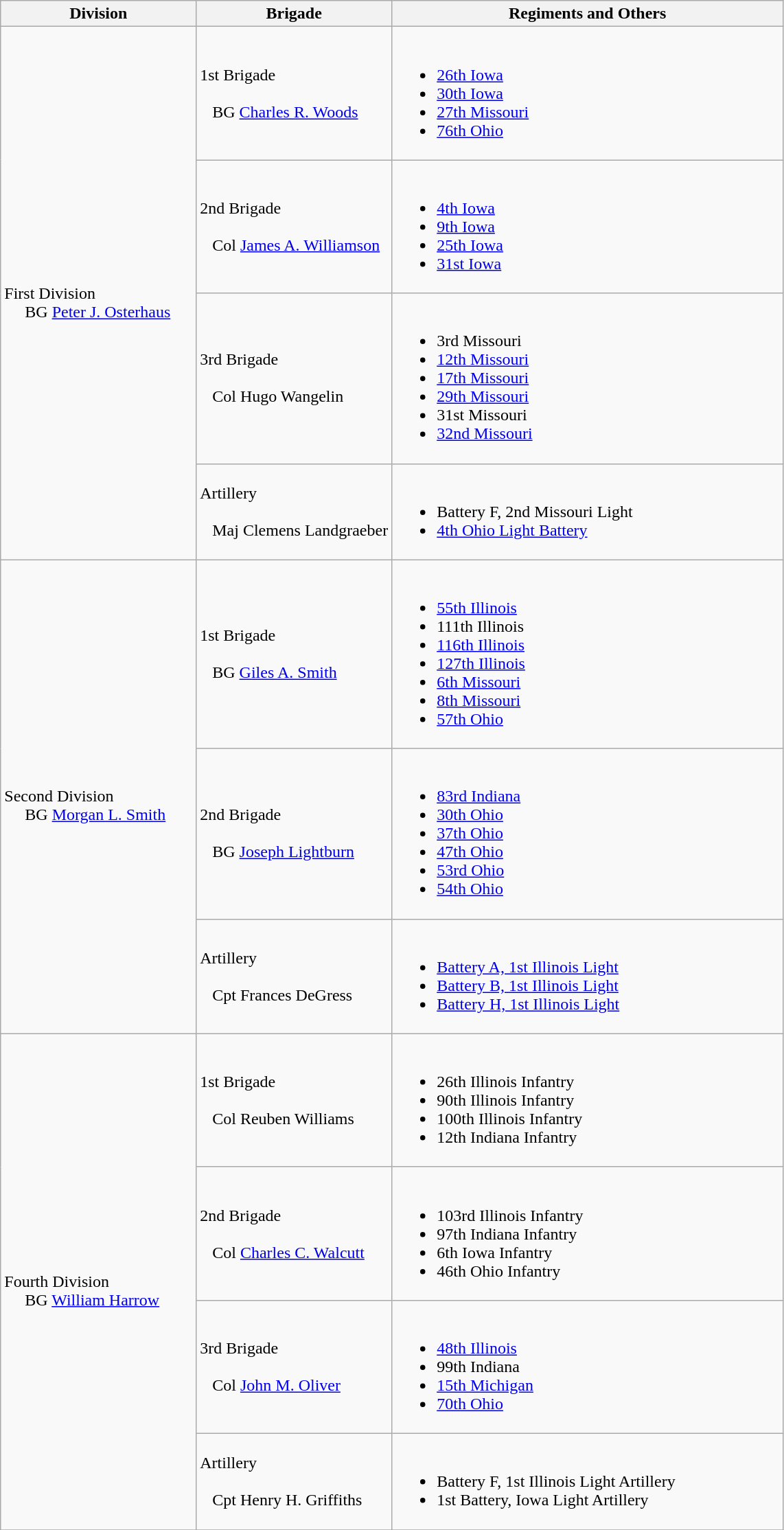<table class="wikitable">
<tr>
<th width=25%>Division</th>
<th width=25%>Brigade</th>
<th>Regiments and Others</th>
</tr>
<tr>
<td rowspan=4><br>First Division
<br>    
BG <a href='#'>Peter J. Osterhaus</a><br></td>
<td>1st Brigade<br><br>  
BG <a href='#'>Charles R. Woods</a></td>
<td><br><ul><li><a href='#'>26th Iowa</a></li><li><a href='#'>30th Iowa</a></li><li><a href='#'>27th Missouri</a></li><li><a href='#'>76th Ohio</a></li></ul></td>
</tr>
<tr>
<td>2nd Brigade<br><br>  
Col <a href='#'>James A. Williamson</a></td>
<td><br><ul><li><a href='#'>4th Iowa</a></li><li><a href='#'>9th Iowa</a></li><li><a href='#'>25th Iowa</a></li><li><a href='#'>31st Iowa</a></li></ul></td>
</tr>
<tr>
<td>3rd Brigade<br><br>  
Col Hugo Wangelin</td>
<td><br><ul><li>3rd Missouri</li><li><a href='#'>12th Missouri</a></li><li><a href='#'>17th Missouri</a></li><li><a href='#'>29th Missouri</a></li><li>31st Missouri</li><li><a href='#'>32nd Missouri</a></li></ul></td>
</tr>
<tr>
<td>Artillery<br><br>  
Maj Clemens Landgraeber</td>
<td><br><ul><li>Battery F, 2nd Missouri Light</li><li><a href='#'>4th Ohio Light Battery</a></li></ul></td>
</tr>
<tr>
<td rowspan=3><br>Second Division
<br>    
BG <a href='#'>Morgan L. Smith</a><br></td>
<td>1st Brigade<br><br>  
BG <a href='#'>Giles A. Smith</a></td>
<td><br><ul><li><a href='#'>55th Illinois</a></li><li>111th Illinois</li><li><a href='#'>116th Illinois</a></li><li><a href='#'>127th Illinois</a></li><li><a href='#'>6th Missouri</a></li><li><a href='#'>8th Missouri</a></li><li><a href='#'>57th Ohio</a></li></ul></td>
</tr>
<tr>
<td>2nd Brigade<br><br>  
BG <a href='#'>Joseph Lightburn</a></td>
<td><br><ul><li><a href='#'>83rd Indiana</a></li><li><a href='#'>30th Ohio</a></li><li><a href='#'>37th Ohio</a></li><li><a href='#'>47th Ohio</a></li><li><a href='#'>53rd Ohio</a></li><li><a href='#'>54th Ohio</a></li></ul></td>
</tr>
<tr>
<td>Artillery<br><br>  
Cpt Frances DeGress</td>
<td><br><ul><li><a href='#'>Battery A, 1st Illinois Light</a></li><li><a href='#'>Battery B, 1st Illinois Light</a></li><li><a href='#'>Battery H, 1st Illinois Light</a></li></ul></td>
</tr>
<tr>
<td rowspan=4><br>Fourth Division
<br>    
BG <a href='#'>William Harrow</a><br></td>
<td>1st Brigade<br><br>  
Col Reuben Williams</td>
<td><br><ul><li>26th Illinois Infantry</li><li>90th Illinois Infantry</li><li>100th Illinois Infantry</li><li>12th Indiana Infantry</li></ul></td>
</tr>
<tr>
<td>2nd Brigade<br><br>  
Col <a href='#'>Charles C. Walcutt</a></td>
<td><br><ul><li>103rd Illinois Infantry</li><li>97th Indiana Infantry</li><li>6th Iowa Infantry</li><li>46th Ohio Infantry</li></ul></td>
</tr>
<tr>
<td>3rd Brigade<br><br>  
Col <a href='#'>John M. Oliver</a></td>
<td><br><ul><li><a href='#'>48th Illinois</a></li><li>99th Indiana</li><li><a href='#'>15th Michigan</a></li><li><a href='#'>70th Ohio</a></li></ul></td>
</tr>
<tr>
<td>Artillery<br><br>  
Cpt Henry H. Griffiths</td>
<td><br><ul><li>Battery F, 1st Illinois Light Artillery</li><li>1st Battery, Iowa Light Artillery</li></ul></td>
</tr>
<tr>
</tr>
</table>
